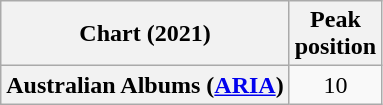<table class="wikitable plainrowheaders" style="text-align:center">
<tr>
<th scope="col">Chart (2021)</th>
<th scope="col">Peak<br>position</th>
</tr>
<tr>
<th scope="row">Australian Albums (<a href='#'>ARIA</a>)</th>
<td>10</td>
</tr>
</table>
